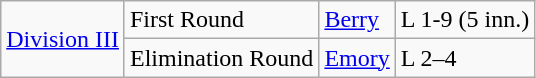<table class="wikitable">
<tr>
<td rowspan=5"><a href='#'>Division III</a></td>
<td>First Round</td>
<td><a href='#'>Berry</a></td>
<td>L 1-9 (5 inn.)</td>
</tr>
<tr>
<td>Elimination Round</td>
<td><a href='#'>Emory</a></td>
<td>L 2–4</td>
</tr>
</table>
